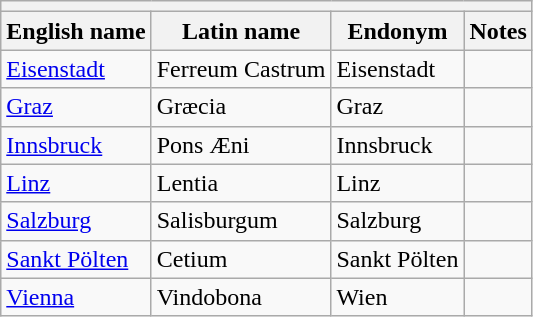<table class="wikitable sortable">
<tr>
<th colspan="4"></th>
</tr>
<tr>
<th>English name</th>
<th>Latin name</th>
<th>Endonym</th>
<th>Notes</th>
</tr>
<tr>
<td><a href='#'>Eisenstadt</a></td>
<td>Ferreum Castrum</td>
<td>Eisenstadt</td>
<td></td>
</tr>
<tr>
<td><a href='#'>Graz</a></td>
<td>Græcia</td>
<td>Graz</td>
<td></td>
</tr>
<tr>
<td><a href='#'>Innsbruck</a></td>
<td>Pons Æni</td>
<td>Innsbruck</td>
<td></td>
</tr>
<tr>
<td><a href='#'>Linz</a></td>
<td>Lentia</td>
<td>Linz</td>
<td></td>
</tr>
<tr>
<td><a href='#'>Salzburg</a></td>
<td>Salisburgum</td>
<td>Salzburg</td>
<td></td>
</tr>
<tr>
<td><a href='#'>Sankt Pölten</a></td>
<td>Cetium</td>
<td>Sankt Pölten</td>
<td></td>
</tr>
<tr>
<td><a href='#'>Vienna</a></td>
<td>Vindobona</td>
<td>Wien</td>
<td></td>
</tr>
</table>
